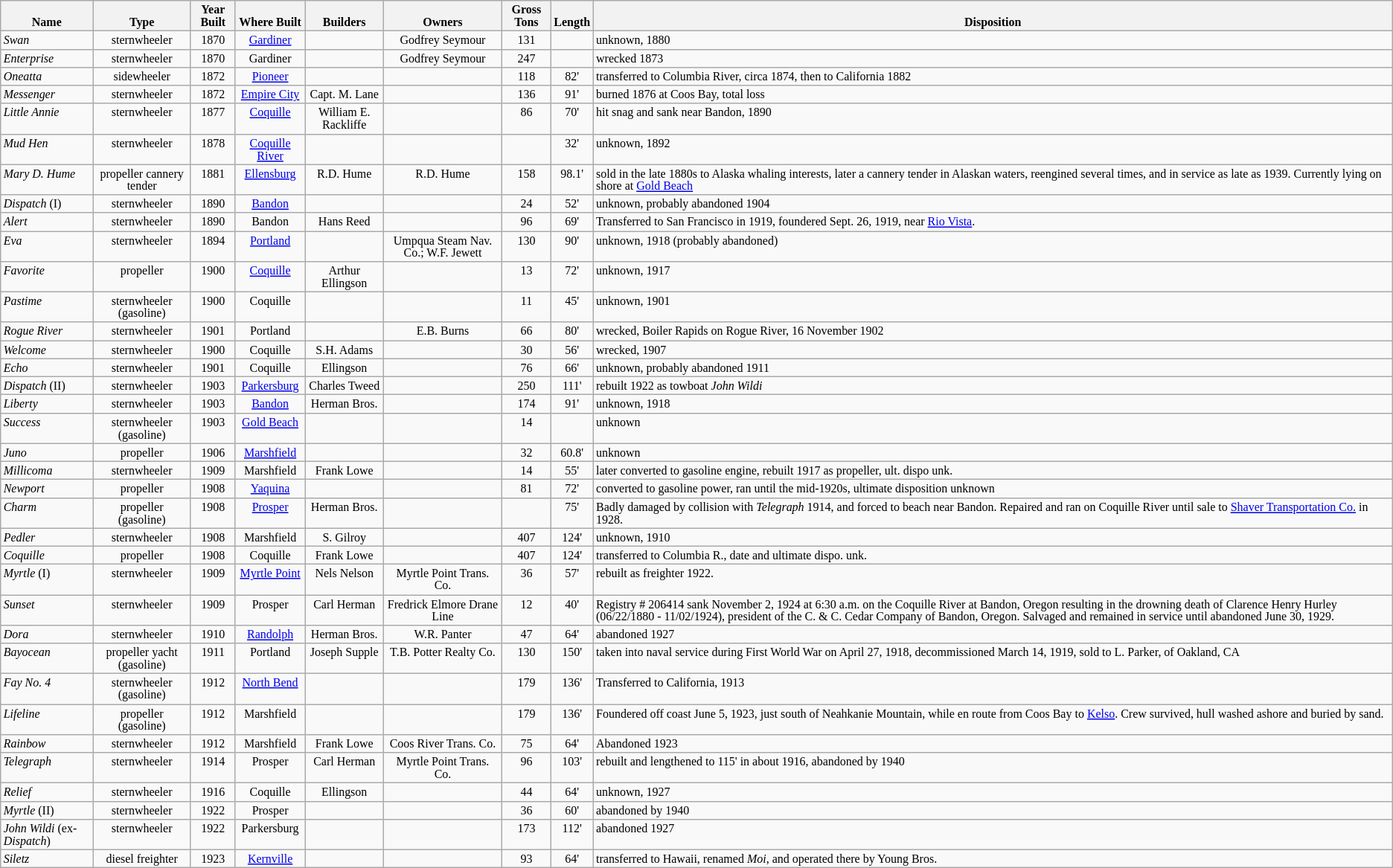<table class="wikitable sortable">
<tr valign=bottom style="font-size:8pt">
<th>Name</th>
<th>Type</th>
<th>Year Built</th>
<th>Where Built</th>
<th>Builders</th>
<th>Owners</th>
<th>Gross Tons</th>
<th>Length</th>
<th>Disposition<br></th>
</tr>
<tr align=center valign=top style="font-size:8pt">
<td align=left><em>Swan</em></td>
<td>sternwheeler</td>
<td>1870</td>
<td><a href='#'>Gardiner</a></td>
<td></td>
<td>Godfrey Seymour</td>
<td>131</td>
<td></td>
<td align=left>unknown, 1880<br></td>
</tr>
<tr align=center valign=top style="font-size:8pt">
<td align=left><em>Enterprise</em></td>
<td>sternwheeler</td>
<td>1870</td>
<td>Gardiner</td>
<td></td>
<td>Godfrey Seymour</td>
<td>247</td>
<td></td>
<td align=left>wrecked 1873</td>
</tr>
<tr align=center valign=top style="font-size:8pt">
<td align=left><em>Oneatta</em></td>
<td>sidewheeler</td>
<td>1872</td>
<td><a href='#'>Pioneer</a></td>
<td></td>
<td></td>
<td>118</td>
<td>82'</td>
<td align=left>transferred to Columbia River, circa 1874, then to California 1882<br></td>
</tr>
<tr align=center valign=top style="font-size:8pt">
<td align=left><em>Messenger</em></td>
<td>sternwheeler</td>
<td>1872</td>
<td><a href='#'>Empire City</a></td>
<td>Capt. M. Lane</td>
<td></td>
<td>136</td>
<td>91'</td>
<td align=left>burned 1876 at Coos Bay, total loss<br></td>
</tr>
<tr align=center valign=top style="font-size:8pt">
<td align=left><em>Little Annie</em></td>
<td>sternwheeler</td>
<td>1877</td>
<td><a href='#'>Coquille</a></td>
<td>William E. Rackliffe</td>
<td></td>
<td>86</td>
<td>70'</td>
<td align=left>hit snag and sank near Bandon, 1890<br></td>
</tr>
<tr align=center valign=top style="font-size:8pt">
<td align=left><em>Mud Hen</em></td>
<td>sternwheeler</td>
<td>1878</td>
<td><a href='#'>Coquille River</a></td>
<td></td>
<td></td>
<td></td>
<td>32'</td>
<td align=left>unknown, 1892<br></td>
</tr>
<tr align=center valign=top style="font-size:8pt">
<td align=left><em>Mary D. Hume</em></td>
<td>propeller cannery tender</td>
<td>1881</td>
<td><a href='#'>Ellensburg</a></td>
<td>R.D. Hume</td>
<td>R.D. Hume</td>
<td>158</td>
<td>98.1'</td>
<td align=left>sold in the late 1880s to Alaska whaling interests, later a cannery tender in Alaskan waters, reengined several times, and in service as late as 1939.  Currently lying on shore at <a href='#'>Gold Beach</a><br></td>
</tr>
<tr align=center valign=top style="font-size:8pt">
<td align=left><em>Dispatch</em> (I)</td>
<td>sternwheeler</td>
<td>1890</td>
<td><a href='#'>Bandon</a></td>
<td></td>
<td></td>
<td>24</td>
<td>52'</td>
<td align=left>unknown, probably abandoned 1904<br></td>
</tr>
<tr align=center valign=top style="font-size:8pt">
<td align=left><em>Alert</em></td>
<td>sternwheeler</td>
<td>1890</td>
<td>Bandon</td>
<td>Hans Reed</td>
<td></td>
<td>96</td>
<td>69'</td>
<td align=left>Transferred to San Francisco in 1919, foundered Sept. 26, 1919, near <a href='#'>Rio Vista</a>.<br></td>
</tr>
<tr align=center valign=top style="font-size:8pt">
<td align=left><em>Eva</em></td>
<td>sternwheeler</td>
<td>1894</td>
<td><a href='#'>Portland</a></td>
<td></td>
<td>Umpqua Steam Nav. Co.; W.F. Jewett</td>
<td>130</td>
<td>90'</td>
<td align=left>unknown, 1918 (probably abandoned)<br></td>
</tr>
<tr align=center valign=top style="font-size:8pt">
<td align=left><em>Favorite</em></td>
<td>propeller</td>
<td>1900</td>
<td><a href='#'>Coquille</a></td>
<td>Arthur Ellingson</td>
<td></td>
<td>13</td>
<td>72'</td>
<td align=left>unknown, 1917<br></td>
</tr>
<tr align=center valign=top style="font-size:8pt">
<td align=left><em>Pastime</em></td>
<td>sternwheeler (gasoline)</td>
<td>1900</td>
<td>Coquille</td>
<td></td>
<td></td>
<td>11</td>
<td>45'</td>
<td align=left>unknown, 1901<br></td>
</tr>
<tr align=center valign=top style="font-size:8pt">
<td align=left><em>Rogue River</em></td>
<td>sternwheeler</td>
<td>1901</td>
<td>Portland</td>
<td></td>
<td>E.B. Burns</td>
<td>66</td>
<td>80'</td>
<td align=left>wrecked, Boiler Rapids on Rogue River, 16 November 1902<br></td>
</tr>
<tr align=center valign=top style="font-size:8pt">
<td align=left><em>Welcome</em></td>
<td>sternwheeler</td>
<td>1900</td>
<td>Coquille</td>
<td>S.H. Adams</td>
<td></td>
<td>30</td>
<td>56'</td>
<td align=left>wrecked, 1907<br></td>
</tr>
<tr align=center valign=top style="font-size:8pt">
<td align=left><em>Echo</em></td>
<td>sternwheeler</td>
<td>1901</td>
<td>Coquille</td>
<td>Ellingson</td>
<td></td>
<td>76</td>
<td>66'</td>
<td align=left>unknown, probably abandoned 1911<br></td>
</tr>
<tr align=center valign=top style="font-size:8pt">
<td align=left><em>Dispatch</em> (II)</td>
<td>sternwheeler</td>
<td>1903</td>
<td><a href='#'>Parkersburg</a></td>
<td>Charles Tweed</td>
<td></td>
<td>250</td>
<td>111'</td>
<td align=left>rebuilt 1922 as towboat <em>John Wildi</em></td>
</tr>
<tr align=center valign=top style="font-size:8pt">
<td align=left><em>Liberty</em></td>
<td>sternwheeler</td>
<td>1903</td>
<td><a href='#'>Bandon</a></td>
<td>Herman Bros.</td>
<td></td>
<td>174</td>
<td>91'</td>
<td align=left>unknown, 1918</td>
</tr>
<tr align=center valign=top style="font-size:8pt">
<td align=left><em>Success</em></td>
<td>sternwheeler (gasoline)</td>
<td>1903</td>
<td><a href='#'>Gold Beach</a></td>
<td></td>
<td></td>
<td>14</td>
<td></td>
<td align=left>unknown</td>
</tr>
<tr align=center valign=top style="font-size:8pt">
<td align=left><em>Juno</em></td>
<td>propeller</td>
<td>1906</td>
<td><a href='#'>Marshfield</a></td>
<td></td>
<td></td>
<td>32</td>
<td>60.8'</td>
<td align=left>unknown<br></td>
</tr>
<tr align=center valign=top style="font-size:8pt">
<td align=left><em>Millicoma</em></td>
<td>sternwheeler</td>
<td>1909</td>
<td>Marshfield</td>
<td>Frank Lowe</td>
<td></td>
<td>14</td>
<td>55'</td>
<td align=left>later converted to gasoline engine, rebuilt 1917 as propeller, ult. dispo unk.<br></td>
</tr>
<tr align=center valign=top style="font-size:8pt">
<td align=left><em>Newport</em></td>
<td>propeller</td>
<td>1908</td>
<td><a href='#'>Yaquina</a></td>
<td></td>
<td></td>
<td>81</td>
<td>72'</td>
<td align=left>converted to gasoline power, ran until the mid-1920s, ultimate disposition unknown<br></td>
</tr>
<tr align=center valign=top style="font-size:8pt">
<td align=left><em>Charm</em></td>
<td>propeller (gasoline)</td>
<td>1908</td>
<td><a href='#'>Prosper</a></td>
<td>Herman Bros.</td>
<td></td>
<td></td>
<td>75'</td>
<td align=left>Badly damaged by collision with <em>Telegraph</em> 1914, and forced to beach near Bandon.  Repaired and ran on Coquille River until sale to <a href='#'>Shaver Transportation Co.</a> in 1928.<br></td>
</tr>
<tr align=center valign=top style="font-size:8pt">
<td align=left><em>Pedler</em></td>
<td>sternwheeler</td>
<td>1908</td>
<td>Marshfield</td>
<td>S. Gilroy</td>
<td></td>
<td>407</td>
<td>124'</td>
<td align=left>unknown, 1910<br></td>
</tr>
<tr align=center valign=top style="font-size:8pt">
<td align=left><em>Coquille</em></td>
<td>propeller</td>
<td>1908</td>
<td>Coquille</td>
<td>Frank Lowe</td>
<td></td>
<td>407</td>
<td>124'</td>
<td align=left>transferred to Columbia R., date and ultimate dispo. unk.<br></td>
</tr>
<tr align=center valign=top style="font-size:8pt">
<td align=left><em>Myrtle</em> (I)</td>
<td>sternwheeler</td>
<td>1909</td>
<td><a href='#'>Myrtle Point</a></td>
<td>Nels Nelson</td>
<td>Myrtle Point Trans. Co.</td>
<td>36</td>
<td>57'</td>
<td align=left>rebuilt as freighter 1922.<br></td>
</tr>
<tr align=center valign=top style="font-size:8pt">
<td align=left><em>Sunset</em></td>
<td>sternwheeler</td>
<td>1909</td>
<td>Prosper</td>
<td>Carl Herman</td>
<td>Fredrick Elmore Drane Line</td>
<td>12</td>
<td>40'</td>
<td align=left>Registry # 206414 sank November 2, 1924 at 6:30 a.m. on the Coquille River at Bandon, Oregon resulting in the drowning death of Clarence Henry Hurley (06/22/1880 - 11/02/1924), president of the C. & C. Cedar Company of Bandon, Oregon.  Salvaged and remained in service until abandoned June 30, 1929.<br></td>
</tr>
<tr align=center valign=top style="font-size:8pt">
<td align=left><em>Dora</em></td>
<td>sternwheeler</td>
<td>1910</td>
<td><a href='#'>Randolph</a></td>
<td>Herman Bros.</td>
<td>W.R. Panter</td>
<td>47</td>
<td>64'</td>
<td align=left>abandoned 1927<br></td>
</tr>
<tr align=center valign=top style="font-size:8pt">
<td align=left><em>Bayocean</em></td>
<td>propeller yacht (gasoline)</td>
<td>1911</td>
<td>Portland</td>
<td>Joseph Supple</td>
<td>T.B. Potter Realty Co.</td>
<td>130</td>
<td>150'</td>
<td align=left>taken into naval service during First World War on April 27, 1918, decommissioned March 14, 1919, sold to L. Parker, of Oakland, CA<br></td>
</tr>
<tr align=center valign=top style="font-size:8pt">
<td align=left><em>Fay No. 4</em></td>
<td>sternwheeler (gasoline)</td>
<td>1912</td>
<td><a href='#'>North Bend</a></td>
<td></td>
<td></td>
<td>179</td>
<td>136'</td>
<td align=left>Transferred to California, 1913<br></td>
</tr>
<tr align=center valign=top style="font-size:8pt">
<td align=left><em>Lifeline</em></td>
<td>propeller (gasoline)</td>
<td>1912</td>
<td>Marshfield</td>
<td></td>
<td></td>
<td>179</td>
<td>136'</td>
<td align=left>Foundered off coast June 5, 1923, just south of Neahkanie Mountain, while en route from Coos Bay to <a href='#'>Kelso</a>.  Crew survived, hull washed ashore and buried by sand.<br></td>
</tr>
<tr align=center valign=top style="font-size:8pt">
<td align=left><em>Rainbow</em></td>
<td>sternwheeler</td>
<td>1912</td>
<td>Marshfield</td>
<td>Frank Lowe</td>
<td>Coos River Trans. Co.</td>
<td>75</td>
<td>64'</td>
<td align=left>Abandoned 1923</td>
</tr>
<tr align=center valign=top style="font-size:8pt">
<td align=left><em>Telegraph</em></td>
<td>sternwheeler</td>
<td>1914</td>
<td>Prosper</td>
<td>Carl Herman</td>
<td>Myrtle Point Trans. Co.</td>
<td>96</td>
<td>103'</td>
<td align=left>rebuilt and lengthened to 115' in about 1916, abandoned by 1940</td>
</tr>
<tr align=center valign=top style="font-size:8pt">
<td align=left><em>Relief</em></td>
<td>sternwheeler</td>
<td>1916</td>
<td>Coquille</td>
<td>Ellingson</td>
<td></td>
<td>44</td>
<td>64'</td>
<td align=left>unknown, 1927</td>
</tr>
<tr align=center valign=top style="font-size:8pt">
<td align=left><em>Myrtle</em> (II)</td>
<td>sternwheeler</td>
<td>1922</td>
<td>Prosper</td>
<td></td>
<td></td>
<td>36</td>
<td>60'</td>
<td align=left>abandoned by 1940</td>
</tr>
<tr align=center valign=top style="font-size:8pt">
<td align=left><em>John Wildi</em> (ex-<em>Dispatch</em>)</td>
<td>sternwheeler</td>
<td>1922</td>
<td>Parkersburg</td>
<td></td>
<td></td>
<td>173</td>
<td>112'</td>
<td align=left>abandoned 1927</td>
</tr>
<tr align=center valign=top style="font-size:8pt">
<td align=left><em>Siletz</em></td>
<td>diesel freighter</td>
<td>1923</td>
<td><a href='#'>Kernville</a></td>
<td></td>
<td></td>
<td>93</td>
<td>64'</td>
<td align=left>transferred to Hawaii, renamed <em>Moi</em>, and operated there by Young Bros.</td>
</tr>
</table>
